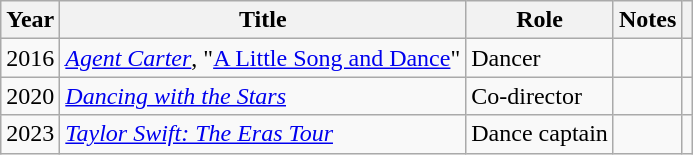<table class="wikitable">
<tr>
<th>Year</th>
<th>Title</th>
<th>Role</th>
<th>Notes</th>
<th></th>
</tr>
<tr>
<td>2016</td>
<td><a href='#'><em>Agent Carter</em></a>, "<a href='#'>A Little Song and Dance</a>"</td>
<td>Dancer</td>
<td></td>
<td></td>
</tr>
<tr>
<td>2020</td>
<td><em><a href='#'>Dancing with the Stars</a></em></td>
<td>Co-director</td>
<td></td>
<td></td>
</tr>
<tr>
<td>2023</td>
<td><em><a href='#'>Taylor Swift: The Eras Tour</a></em></td>
<td>Dance captain</td>
<td></td>
<td></td>
</tr>
</table>
